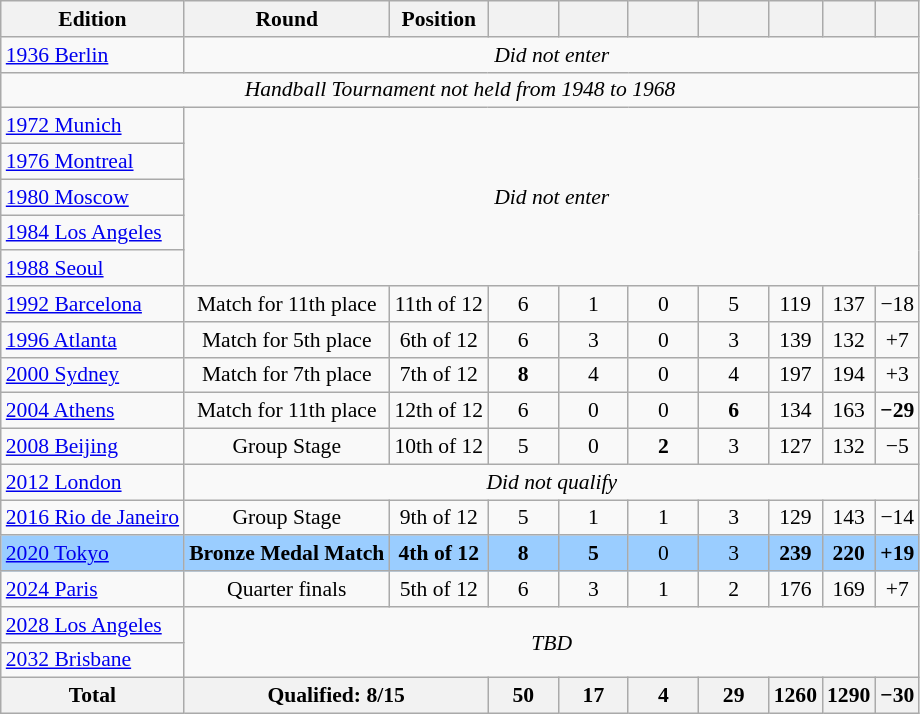<table class="wikitable sortable" style="text-align: center;font-size:90%;">
<tr>
<th scope="col">Edition</th>
<th scope="col">Round</th>
<th scope="col">Position</th>
<th scope="col" width="40"></th>
<th scope="col" width="40"></th>
<th scope="col" width="40"></th>
<th scope="col" width="40"></th>
<th></th>
<th></th>
<th></th>
</tr>
<tr>
<td style="text-align: left;"> <a href='#'>1936 Berlin</a></td>
<td colspan="9"><em>Did not enter</em></td>
</tr>
<tr>
<td colspan="10"><em>Handball Tournament not held from 1948 to 1968</em></td>
</tr>
<tr>
<td style="text-align: left;"> <a href='#'>1972 Munich</a></td>
<td rowspan="5" colspan="9"><em>Did not enter</em></td>
</tr>
<tr>
<td style="text-align: left;"> <a href='#'>1976 Montreal</a></td>
</tr>
<tr>
<td style="text-align: left;"> <a href='#'>1980 Moscow</a></td>
</tr>
<tr>
<td style="text-align: left;"> <a href='#'>1984 Los Angeles</a></td>
</tr>
<tr>
<td style="text-align: left;"><a href='#'>1988 Seoul</a></td>
</tr>
<tr>
<td style="text-align: left;"> <a href='#'>1992 Barcelona</a></td>
<td>Match for 11th place</td>
<td>11th of 12</td>
<td>6</td>
<td>1</td>
<td>0</td>
<td>5</td>
<td>119</td>
<td>137</td>
<td>−18</td>
</tr>
<tr>
<td style="text-align: left;"> <a href='#'>1996 Atlanta</a></td>
<td>Match for 5th place</td>
<td>6th of 12</td>
<td>6</td>
<td>3</td>
<td>0</td>
<td>3</td>
<td>139</td>
<td>132</td>
<td>+7</td>
</tr>
<tr>
<td style="text-align: left;"> <a href='#'>2000 Sydney</a></td>
<td>Match for 7th place</td>
<td>7th of 12</td>
<td><strong>8</strong></td>
<td>4</td>
<td>0</td>
<td>4</td>
<td>197</td>
<td>194</td>
<td>+3</td>
</tr>
<tr>
<td style="text-align: left;"> <a href='#'>2004 Athens</a></td>
<td>Match for 11th place</td>
<td>12th of 12</td>
<td>6</td>
<td>0</td>
<td>0</td>
<td><strong>6</strong></td>
<td>134</td>
<td>163</td>
<td><strong>−29</strong></td>
</tr>
<tr>
<td style="text-align: left;"> <a href='#'>2008 Beijing</a></td>
<td>Group Stage</td>
<td>10th of 12</td>
<td>5</td>
<td>0</td>
<td><strong>2</strong></td>
<td>3</td>
<td>127</td>
<td>132</td>
<td>−5</td>
</tr>
<tr>
<td style="text-align: left;"> <a href='#'>2012 London</a></td>
<td colspan="9"><em>Did not qualify</em></td>
</tr>
<tr>
<td style="text-align: left;"> <a href='#'>2016 Rio de Janeiro</a></td>
<td>Group Stage</td>
<td>9th of 12</td>
<td>5</td>
<td>1</td>
<td>1</td>
<td>3</td>
<td>129</td>
<td>143</td>
<td>−14</td>
</tr>
<tr style="background:#9acdff;">
<td align="left"> <a href='#'>2020 Tokyo</a></td>
<td><strong>Bronze Medal Match</strong></td>
<td><strong>4th of 12</strong></td>
<td><strong>8</strong></td>
<td><strong>5</strong></td>
<td>0</td>
<td>3</td>
<td><strong>239</strong></td>
<td><strong>220</strong></td>
<td><strong>+19</strong></td>
</tr>
<tr>
<td style="text-align: left;"> <a href='#'>2024 Paris</a></td>
<td>Quarter finals</td>
<td>5th of 12</td>
<td>6</td>
<td>3</td>
<td>1</td>
<td>2</td>
<td>176</td>
<td>169</td>
<td>+7</td>
</tr>
<tr>
<td align=left> <a href='#'>2028 Los Angeles</a></td>
<td colspan=9 rowspan=2><em>TBD</em></td>
</tr>
<tr>
<td align=left> <a href='#'>2032 Brisbane</a></td>
</tr>
<tr>
<th>Total</th>
<th colspan="2">Qualified: 8/15</th>
<th>50</th>
<th>17</th>
<th>4</th>
<th>29</th>
<th>1260</th>
<th>1290</th>
<th>−30</th>
</tr>
</table>
